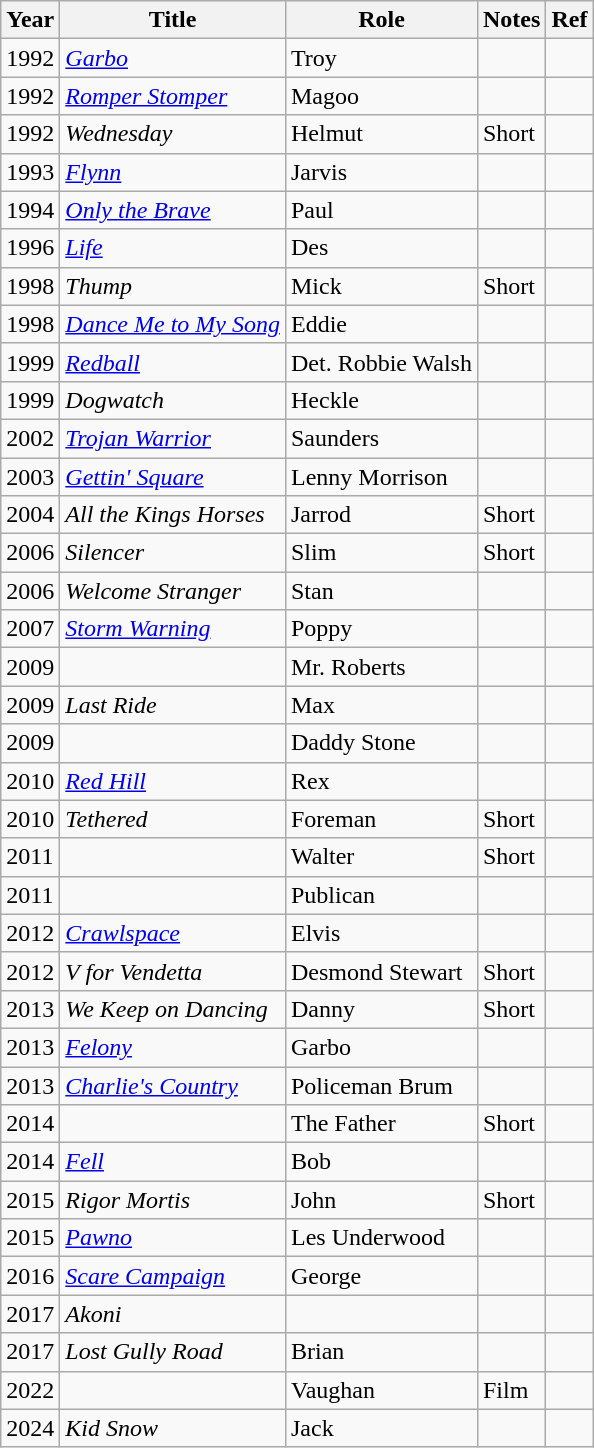<table class="wikitable sortable">
<tr>
<th>Year</th>
<th>Title</th>
<th>Role</th>
<th class="unsortable">Notes</th>
<th>Ref</th>
</tr>
<tr>
<td>1992</td>
<td><em><a href='#'>Garbo</a></em></td>
<td>Troy</td>
<td></td>
<td></td>
</tr>
<tr>
<td>1992</td>
<td><em><a href='#'>Romper Stomper</a></em></td>
<td>Magoo</td>
<td></td>
<td></td>
</tr>
<tr>
<td>1992</td>
<td><em>Wednesday</em></td>
<td>Helmut</td>
<td>Short</td>
<td></td>
</tr>
<tr>
<td>1993</td>
<td><em><a href='#'>Flynn</a></em></td>
<td>Jarvis</td>
<td></td>
<td></td>
</tr>
<tr>
<td>1994</td>
<td><em><a href='#'>Only the Brave</a></em></td>
<td>Paul</td>
<td></td>
<td></td>
</tr>
<tr>
<td>1996</td>
<td><em><a href='#'>Life</a></em></td>
<td>Des</td>
<td></td>
<td></td>
</tr>
<tr>
<td>1998</td>
<td><em>Thump</em></td>
<td>Mick</td>
<td>Short</td>
<td></td>
</tr>
<tr>
<td>1998</td>
<td><em><a href='#'>Dance Me to My Song</a></em></td>
<td>Eddie</td>
<td></td>
<td></td>
</tr>
<tr>
<td>1999</td>
<td><em><a href='#'>Redball</a></em></td>
<td>Det. Robbie Walsh</td>
<td></td>
<td></td>
</tr>
<tr>
<td>1999</td>
<td><em>Dogwatch</em></td>
<td>Heckle</td>
<td></td>
<td></td>
</tr>
<tr>
<td>2002</td>
<td><em><a href='#'>Trojan Warrior</a></em></td>
<td>Saunders</td>
<td></td>
<td></td>
</tr>
<tr>
<td>2003</td>
<td><em><a href='#'>Gettin' Square</a></em></td>
<td>Lenny Morrison</td>
<td></td>
<td></td>
</tr>
<tr>
<td>2004</td>
<td><em>All the Kings Horses</em></td>
<td>Jarrod</td>
<td>Short</td>
<td></td>
</tr>
<tr>
<td>2006</td>
<td><em>Silencer</em></td>
<td>Slim</td>
<td>Short</td>
<td></td>
</tr>
<tr>
<td>2006</td>
<td><em>Welcome Stranger</em></td>
<td>Stan</td>
<td></td>
<td></td>
</tr>
<tr>
<td>2007</td>
<td><em><a href='#'>Storm Warning</a></em></td>
<td>Poppy</td>
<td></td>
<td></td>
</tr>
<tr>
<td>2009</td>
<td><em></em></td>
<td>Mr. Roberts</td>
<td></td>
<td></td>
</tr>
<tr>
<td>2009</td>
<td><em>Last Ride</em></td>
<td>Max</td>
<td></td>
<td></td>
</tr>
<tr>
<td>2009</td>
<td><em></em></td>
<td>Daddy Stone</td>
<td></td>
<td></td>
</tr>
<tr>
<td>2010</td>
<td><em><a href='#'>Red Hill</a></em></td>
<td>Rex</td>
<td></td>
<td></td>
</tr>
<tr>
<td>2010</td>
<td><em>Tethered</em></td>
<td>Foreman</td>
<td>Short</td>
<td></td>
</tr>
<tr>
<td>2011</td>
<td><em></em></td>
<td>Walter</td>
<td>Short</td>
<td></td>
</tr>
<tr>
<td>2011</td>
<td><em></em></td>
<td>Publican</td>
<td></td>
<td></td>
</tr>
<tr>
<td>2012</td>
<td><em><a href='#'>Crawlspace</a></em></td>
<td>Elvis</td>
<td></td>
<td></td>
</tr>
<tr>
<td>2012</td>
<td><em>V for Vendetta</em></td>
<td>Desmond Stewart</td>
<td>Short</td>
<td></td>
</tr>
<tr>
<td>2013</td>
<td><em>We Keep on Dancing</em></td>
<td>Danny</td>
<td>Short</td>
<td></td>
</tr>
<tr>
<td>2013</td>
<td><em><a href='#'>Felony</a></em></td>
<td>Garbo</td>
<td></td>
<td></td>
</tr>
<tr>
<td>2013</td>
<td><em><a href='#'>Charlie's Country</a></em></td>
<td>Policeman Brum</td>
<td></td>
<td></td>
</tr>
<tr>
<td>2014</td>
<td><em></em></td>
<td>The Father</td>
<td>Short</td>
<td></td>
</tr>
<tr>
<td>2014</td>
<td><em><a href='#'>Fell</a></em></td>
<td>Bob</td>
<td></td>
<td></td>
</tr>
<tr>
<td>2015</td>
<td><em>Rigor Mortis</em></td>
<td>John</td>
<td>Short</td>
<td></td>
</tr>
<tr>
<td>2015</td>
<td><em><a href='#'>Pawno</a></em></td>
<td>Les Underwood</td>
<td></td>
<td></td>
</tr>
<tr>
<td>2016</td>
<td><em><a href='#'>Scare Campaign</a></em></td>
<td>George</td>
<td></td>
<td></td>
</tr>
<tr>
<td>2017</td>
<td><em>Akoni</em></td>
<td></td>
<td></td>
<td></td>
</tr>
<tr>
<td>2017</td>
<td><em>Lost Gully Road</em></td>
<td>Brian</td>
<td></td>
<td></td>
</tr>
<tr>
<td>2022</td>
<td><em></em></td>
<td>Vaughan</td>
<td>Film</td>
<td></td>
</tr>
<tr>
<td>2024</td>
<td><em>Kid Snow</em></td>
<td>Jack</td>
<td></td>
<td></td>
</tr>
</table>
